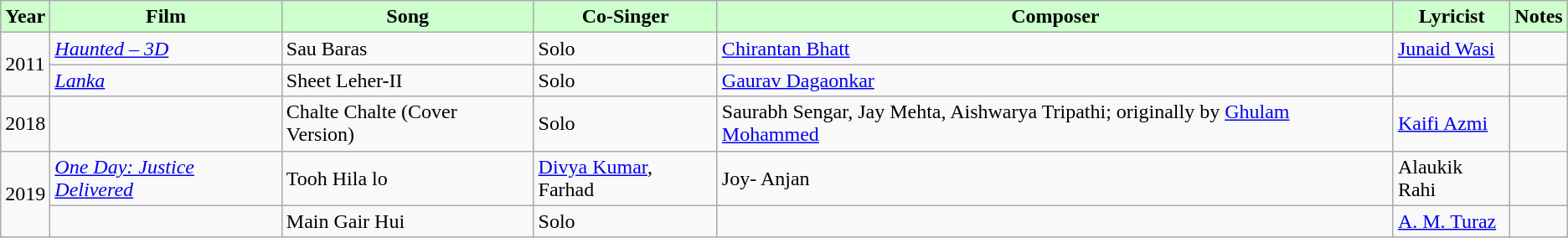<table class="wikitable sortable">
<tr>
<th style="background:#cfc; text-align:center;"><strong>Year</strong></th>
<th style="background:#cfc; text-align:center;"><strong>Film</strong></th>
<th style="background:#cfc; text-align:center;"><strong>Song</strong></th>
<th style="background:#cfc; text-align:center;"><strong>Co-Singer</strong></th>
<th style="background:#cfc; text-align:center;"><strong>Composer</strong></th>
<th style="background:#cfc; text-align:center;"><strong>Lyricist</strong></th>
<th style="background:#cfc; text-align:center;"><strong>Notes</strong></th>
</tr>
<tr>
<td rowspan="2">2011</td>
<td><em><a href='#'>Haunted – 3D</a></em></td>
<td>Sau Baras</td>
<td>Solo</td>
<td><a href='#'>Chirantan Bhatt</a></td>
<td><a href='#'>Junaid Wasi</a></td>
<td></td>
</tr>
<tr>
<td><em><a href='#'>Lanka</a></em></td>
<td>Sheet Leher-II</td>
<td>Solo</td>
<td><a href='#'>Gaurav Dagaonkar</a></td>
<td></td>
<td></td>
</tr>
<tr>
<td>2018</td>
<td></td>
<td>Chalte Chalte (Cover Version)</td>
<td>Solo</td>
<td>Saurabh Sengar, Jay Mehta, Aishwarya Tripathi; originally by <a href='#'>Ghulam Mohammed</a></td>
<td><a href='#'>Kaifi Azmi</a></td>
<td></td>
</tr>
<tr>
<td rowspan="2">2019</td>
<td><em><a href='#'>One Day: Justice Delivered</a></em></td>
<td>Tooh Hila lo</td>
<td><a href='#'>Divya Kumar</a>, Farhad</td>
<td>Joy- Anjan</td>
<td>Alaukik Rahi</td>
</tr>
<tr>
<td></td>
<td>Main Gair Hui</td>
<td>Solo</td>
<td></td>
<td><a href='#'>A. M. Turaz</a></td>
<td></td>
</tr>
</table>
